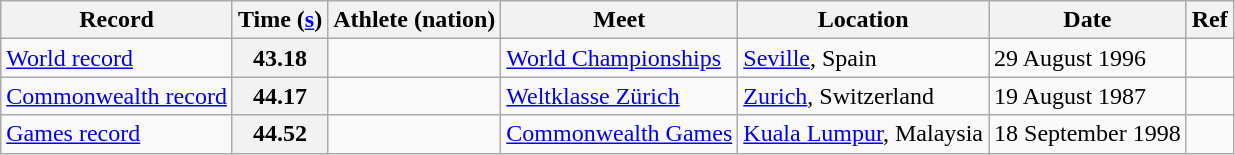<table class="wikitable">
<tr>
<th scope=col>Record</th>
<th scope=col>Time (<a href='#'>s</a>)</th>
<th scope=col>Athlete (nation)</th>
<th scope=col>Meet</th>
<th scope=col>Location</th>
<th scope=col>Date</th>
<th scope=col>Ref</th>
</tr>
<tr>
<td><a href='#'>World record</a></td>
<th scope=row>43.18</th>
<td></td>
<td><a href='#'>World Championships</a></td>
<td><a href='#'>Seville</a>, Spain</td>
<td>29 August 1996</td>
<td></td>
</tr>
<tr>
<td><a href='#'>Commonwealth record</a></td>
<th scope=row>44.17</th>
<td></td>
<td><a href='#'>Weltklasse Zürich</a></td>
<td><a href='#'>Zurich</a>, Switzerland</td>
<td>19 August 1987</td>
<td></td>
</tr>
<tr>
<td><a href='#'>Games record</a></td>
<th scope=row>44.52</th>
<td></td>
<td><a href='#'>Commonwealth Games</a></td>
<td><a href='#'>Kuala Lumpur</a>, Malaysia</td>
<td>18 September 1998</td>
<td></td>
</tr>
</table>
